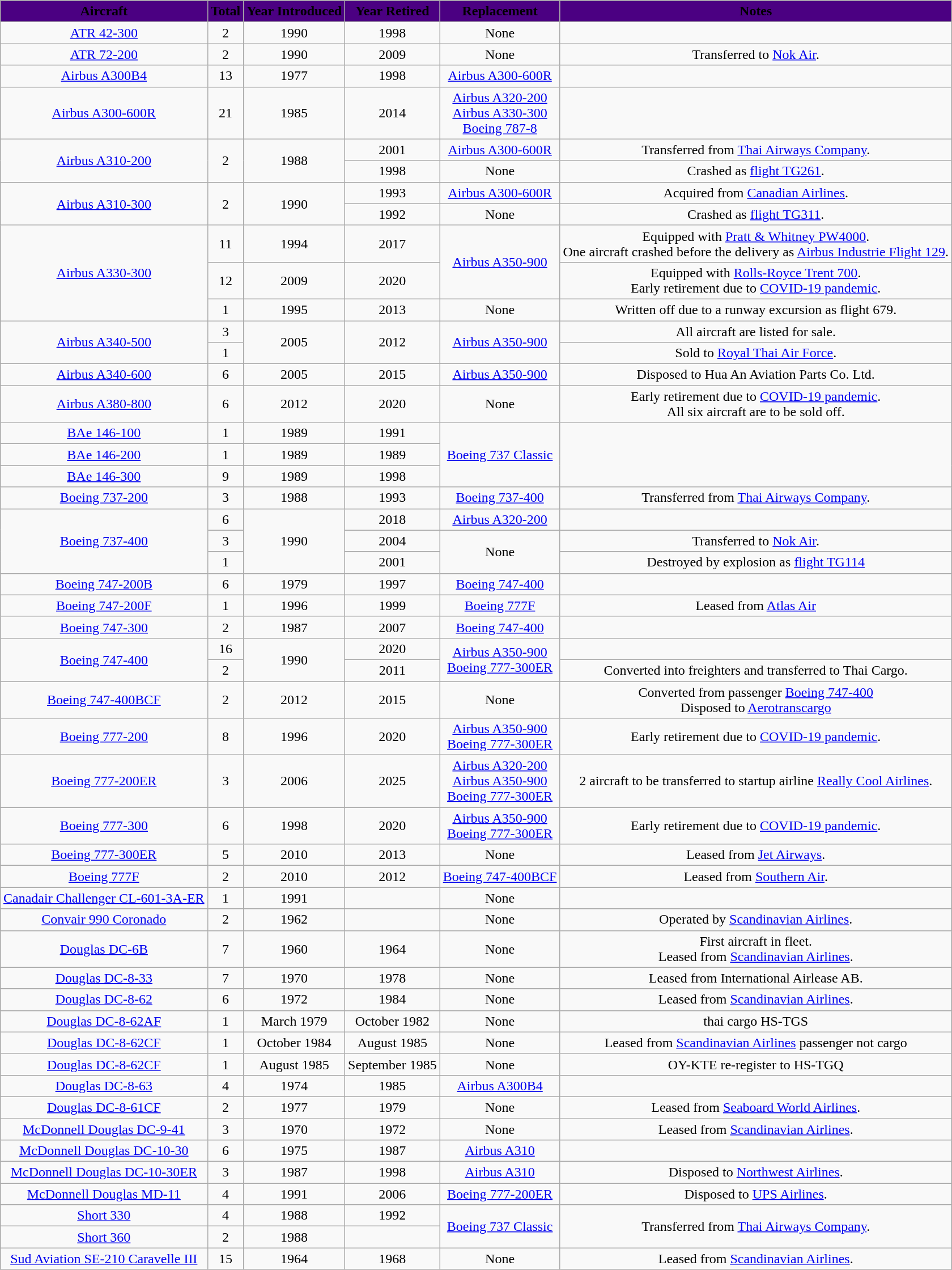<table class="wikitable" style="border-collapse:collapse;text-align:center; margin: 1em auto;">
<tr>
<th style="background:Indigo;"><span>Aircraft</span></th>
<th style="background:Indigo;"><span>Total</span></th>
<th style="background:Indigo;"><span>Year Introduced</span></th>
<th style="background:Indigo;"><span>Year Retired</span></th>
<th style="background:Indigo;"><span>Replacement</span></th>
<th style="background:Indigo;"><span>Notes</span></th>
</tr>
<tr>
<td><a href='#'>ATR 42-300</a></td>
<td>2</td>
<td>1990</td>
<td>1998</td>
<td>None</td>
<td></td>
</tr>
<tr>
<td><a href='#'>ATR 72-200</a></td>
<td>2</td>
<td>1990</td>
<td>2009</td>
<td>None</td>
<td>Transferred to <a href='#'>Nok Air</a>.</td>
</tr>
<tr>
<td><a href='#'>Airbus A300B4</a></td>
<td>13</td>
<td>1977</td>
<td>1998</td>
<td><a href='#'>Airbus A300-600R</a></td>
<td></td>
</tr>
<tr>
<td><a href='#'>Airbus A300-600R</a></td>
<td>21</td>
<td>1985</td>
<td>2014</td>
<td><a href='#'>Airbus A320-200</a><br><a href='#'>Airbus A330-300</a><br><a href='#'>Boeing 787-8</a></td>
<td></td>
</tr>
<tr>
<td rowspan="2"><a href='#'>Airbus A310-200</a></td>
<td rowspan="2">2</td>
<td rowspan="2">1988</td>
<td>2001</td>
<td><a href='#'>Airbus A300-600R</a></td>
<td>Transferred from <a href='#'>Thai Airways Company</a>.</td>
</tr>
<tr>
<td>1998</td>
<td>None</td>
<td>Crashed as <a href='#'>flight TG261</a>.</td>
</tr>
<tr>
<td rowspan="2"><a href='#'>Airbus A310-300</a></td>
<td rowspan="2">2</td>
<td rowspan="2">1990</td>
<td>1993</td>
<td><a href='#'>Airbus A300-600R</a></td>
<td>Acquired from <a href='#'>Canadian Airlines</a>.</td>
</tr>
<tr>
<td>1992</td>
<td>None</td>
<td>Crashed as <a href='#'>flight TG311</a>.</td>
</tr>
<tr>
<td rowspan="3"><a href='#'>Airbus A330-300</a></td>
<td>11</td>
<td>1994</td>
<td>2017</td>
<td rowspan="2"><a href='#'>Airbus A350-900</a></td>
<td>Equipped with <a href='#'>Pratt & Whitney PW4000</a>.<br>One aircraft crashed before the delivery as <a href='#'>Airbus Industrie Flight 129</a>.</td>
</tr>
<tr>
<td>12</td>
<td>2009</td>
<td>2020</td>
<td>Equipped with <a href='#'>Rolls-Royce Trent 700</a>.<br>Early retirement due to <a href='#'>COVID-19 pandemic</a>.</td>
</tr>
<tr>
<td>1</td>
<td>1995</td>
<td>2013</td>
<td>None</td>
<td>Written off due to a runway excursion as flight 679.</td>
</tr>
<tr>
<td rowspan="2"><a href='#'>Airbus A340-500</a></td>
<td>3</td>
<td rowspan="2">2005</td>
<td rowspan="2">2012</td>
<td rowspan="2"><a href='#'>Airbus A350-900</a></td>
<td>All aircraft are listed for sale.</td>
</tr>
<tr>
<td>1</td>
<td>Sold to <a href='#'>Royal Thai Air Force</a>.</td>
</tr>
<tr>
<td><a href='#'>Airbus A340-600</a></td>
<td>6</td>
<td>2005</td>
<td>2015</td>
<td><a href='#'>Airbus A350-900</a></td>
<td>Disposed to Hua An Aviation Parts Co. Ltd.</td>
</tr>
<tr>
<td><a href='#'>Airbus A380-800</a></td>
<td>6</td>
<td>2012</td>
<td>2020</td>
<td>None</td>
<td>Early retirement due to <a href='#'>COVID-19 pandemic</a>. <br> All six aircraft are to be sold off.</td>
</tr>
<tr>
<td><a href='#'>BAe 146-100</a></td>
<td>1</td>
<td>1989</td>
<td>1991</td>
<td rowspan="3"><a href='#'>Boeing 737 Classic</a></td>
<td rowspan="3"></td>
</tr>
<tr>
<td><a href='#'>BAe 146-200</a></td>
<td>1</td>
<td>1989</td>
<td>1989</td>
</tr>
<tr>
<td><a href='#'>BAe 146-300</a></td>
<td>9</td>
<td>1989</td>
<td>1998</td>
</tr>
<tr>
<td><a href='#'>Boeing 737-200</a></td>
<td>3</td>
<td>1988</td>
<td>1993</td>
<td><a href='#'>Boeing 737-400</a></td>
<td>Transferred from <a href='#'>Thai Airways Company</a>.</td>
</tr>
<tr>
<td rowspan="3"><a href='#'>Boeing 737-400</a></td>
<td>6</td>
<td rowspan="3">1990</td>
<td>2018</td>
<td><a href='#'>Airbus A320-200</a></td>
<td></td>
</tr>
<tr>
<td>3</td>
<td>2004</td>
<td rowspan="2">None</td>
<td>Transferred to <a href='#'>Nok Air</a>.</td>
</tr>
<tr>
<td>1</td>
<td>2001</td>
<td>Destroyed by explosion as <a href='#'>flight TG114</a></td>
</tr>
<tr>
<td><a href='#'>Boeing 747-200B</a></td>
<td>6</td>
<td>1979</td>
<td>1997</td>
<td><a href='#'>Boeing 747-400</a></td>
<td></td>
</tr>
<tr>
<td><a href='#'>Boeing 747-200F</a></td>
<td>1</td>
<td>1996</td>
<td>1999</td>
<td><a href='#'>Boeing 777F</a></td>
<td>Leased from <a href='#'>Atlas Air</a></td>
</tr>
<tr>
<td><a href='#'>Boeing 747-300</a></td>
<td>2</td>
<td>1987</td>
<td>2007</td>
<td><a href='#'>Boeing 747-400</a></td>
<td></td>
</tr>
<tr>
<td rowspan="2"><a href='#'>Boeing 747-400</a></td>
<td>16</td>
<td rowspan="2">1990</td>
<td>2020</td>
<td rowspan="2"><a href='#'>Airbus A350-900</a><br><a href='#'>Boeing 777-300ER</a></td>
<td></td>
</tr>
<tr>
<td>2</td>
<td>2011</td>
<td>Converted into freighters and transferred to Thai Cargo.</td>
</tr>
<tr>
<td><a href='#'>Boeing 747-400BCF</a></td>
<td>2</td>
<td>2012</td>
<td>2015</td>
<td>None</td>
<td>Converted from passenger <a href='#'>Boeing 747-400</a><br>Disposed to <a href='#'>Aerotranscargo</a></td>
</tr>
<tr>
<td><a href='#'>Boeing 777-200</a></td>
<td>8</td>
<td>1996</td>
<td>2020</td>
<td><a href='#'>Airbus A350-900</a><br><a href='#'>Boeing 777-300ER</a></td>
<td>Early retirement due to <a href='#'>COVID-19 pandemic</a>.</td>
</tr>
<tr>
<td><a href='#'>Boeing 777-200ER</a></td>
<td>3</td>
<td>2006</td>
<td>2025</td>
<td><a href='#'>Airbus A320-200</a><br><a href='#'>Airbus A350-900</a><br><a href='#'>Boeing 777-300ER</a></td>
<td>2 aircraft to be transferred to startup airline <a href='#'>Really Cool Airlines</a>.</td>
</tr>
<tr>
<td><a href='#'>Boeing 777-300</a></td>
<td>6</td>
<td>1998</td>
<td>2020</td>
<td><a href='#'>Airbus A350-900</a><br><a href='#'>Boeing 777-300ER</a></td>
<td>Early retirement due to <a href='#'>COVID-19 pandemic</a>.</td>
</tr>
<tr>
<td><a href='#'>Boeing 777-300ER</a></td>
<td>5</td>
<td>2010</td>
<td>2013</td>
<td>None</td>
<td>Leased from <a href='#'>Jet Airways</a>.</td>
</tr>
<tr>
<td><a href='#'>Boeing 777F</a></td>
<td>2</td>
<td>2010</td>
<td>2012</td>
<td><a href='#'>Boeing 747-400BCF</a></td>
<td>Leased from <a href='#'>Southern Air</a>.</td>
</tr>
<tr>
<td><a href='#'>Canadair Challenger CL-601-3A-ER</a></td>
<td>1</td>
<td>1991</td>
<td></td>
<td>None</td>
<td></td>
</tr>
<tr>
<td><a href='#'>Convair 990 Coronado</a></td>
<td>2</td>
<td>1962</td>
<td></td>
<td>None</td>
<td>Operated by <a href='#'>Scandinavian Airlines</a>.</td>
</tr>
<tr>
<td><a href='#'>Douglas DC-6B</a></td>
<td>7</td>
<td>1960</td>
<td>1964</td>
<td>None</td>
<td>First aircraft in fleet.<br>Leased from <a href='#'>Scandinavian Airlines</a>.</td>
</tr>
<tr>
<td><a href='#'>Douglas DC-8-33</a></td>
<td>7</td>
<td>1970</td>
<td>1978</td>
<td>None</td>
<td>Leased from International Airlease AB.</td>
</tr>
<tr>
<td><a href='#'>Douglas DC-8-62</a></td>
<td>6</td>
<td>1972</td>
<td>1984</td>
<td>None</td>
<td>Leased from <a href='#'>Scandinavian Airlines</a>.</td>
</tr>
<tr>
<td><a href='#'>Douglas DC-8-62AF</a></td>
<td>1</td>
<td>March 1979</td>
<td>October 1982</td>
<td>None</td>
<td>thai cargo HS-TGS</td>
</tr>
<tr>
<td><a href='#'>Douglas DC-8-62CF</a></td>
<td>1</td>
<td>October 1984</td>
<td>August 1985</td>
<td>None</td>
<td>Leased from <a href='#'>Scandinavian Airlines</a> passenger not cargo</td>
</tr>
<tr>
<td><a href='#'>Douglas DC-8-62CF</a></td>
<td>1</td>
<td>August 1985</td>
<td>September 1985</td>
<td>None</td>
<td>OY-KTE re-register to HS-TGQ</td>
</tr>
<tr>
<td><a href='#'>Douglas DC-8-63</a></td>
<td>4</td>
<td>1974</td>
<td>1985</td>
<td><a href='#'>Airbus A300B4</a></td>
<td></td>
</tr>
<tr>
<td><a href='#'>Douglas DC-8-61CF</a></td>
<td>2</td>
<td>1977</td>
<td>1979</td>
<td>None</td>
<td>Leased from <a href='#'>Seaboard World Airlines</a>.</td>
</tr>
<tr>
<td><a href='#'>McDonnell Douglas DC-9-41</a></td>
<td>3</td>
<td>1970</td>
<td>1972</td>
<td>None</td>
<td>Leased from <a href='#'>Scandinavian Airlines</a>.</td>
</tr>
<tr>
<td><a href='#'>McDonnell Douglas DC-10-30</a></td>
<td>6</td>
<td>1975</td>
<td>1987</td>
<td><a href='#'>Airbus A310</a></td>
<td></td>
</tr>
<tr>
<td><a href='#'>McDonnell Douglas DC-10-30ER</a></td>
<td>3</td>
<td>1987</td>
<td>1998</td>
<td><a href='#'>Airbus A310</a></td>
<td>Disposed to <a href='#'>Northwest Airlines</a>.</td>
</tr>
<tr>
<td><a href='#'>McDonnell Douglas MD-11</a></td>
<td>4</td>
<td>1991</td>
<td>2006</td>
<td><a href='#'>Boeing 777-200ER</a></td>
<td>Disposed to <a href='#'>UPS Airlines</a>.</td>
</tr>
<tr>
<td><a href='#'>Short 330</a></td>
<td>4</td>
<td>1988</td>
<td>1992</td>
<td rowspan="2"><a href='#'>Boeing 737 Classic</a></td>
<td rowspan="2">Transferred from <a href='#'>Thai Airways Company</a>.</td>
</tr>
<tr>
<td><a href='#'>Short 360</a></td>
<td>2</td>
<td>1988</td>
<td></td>
</tr>
<tr>
<td><a href='#'>Sud Aviation SE-210 Caravelle III</a></td>
<td>15</td>
<td>1964</td>
<td>1968</td>
<td>None</td>
<td>Leased from <a href='#'>Scandinavian Airlines</a>.</td>
</tr>
</table>
